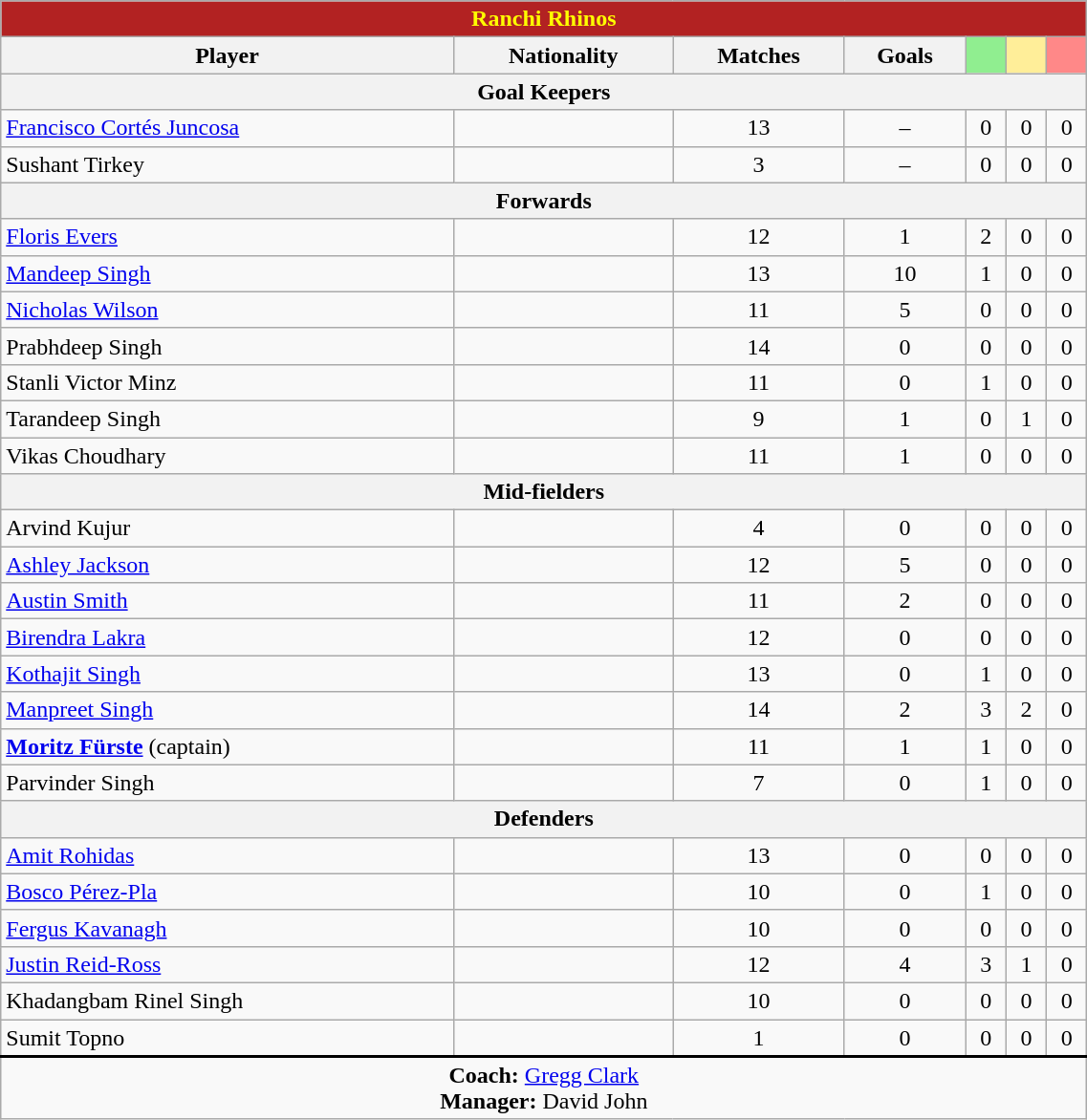<table class="wikitable" style="width:60%;text-align:center;">
<tr>
<th colspan="7" style="background: #B22222; color:#FFFF00">Ranchi Rhinos</th>
</tr>
<tr>
<th>Player</th>
<th>Nationality</th>
<th>Matches</th>
<th>Goals</th>
<th style="background:#90ee90;"></th>
<th style="background:#fe9;"></th>
<th style="background:#ff8888;"></th>
</tr>
<tr>
<th colspan="7">Goal Keepers</th>
</tr>
<tr>
<td style="text-align:left"><a href='#'>Francisco Cortés Juncosa</a></td>
<td style="text-align:left"></td>
<td>13</td>
<td>–</td>
<td>0</td>
<td>0</td>
<td>0</td>
</tr>
<tr>
<td style="text-align:left">Sushant Tirkey</td>
<td style="text-align:left"></td>
<td>3</td>
<td>–</td>
<td>0</td>
<td>0</td>
<td>0</td>
</tr>
<tr>
<th colspan="7">Forwards</th>
</tr>
<tr>
<td style="text-align:left"><a href='#'>Floris Evers</a></td>
<td style="text-align:left"></td>
<td>12</td>
<td>1</td>
<td>2</td>
<td>0</td>
<td>0</td>
</tr>
<tr>
<td style="text-align:left"><a href='#'>Mandeep Singh</a></td>
<td style="text-align:left"></td>
<td>13</td>
<td>10</td>
<td>1</td>
<td>0</td>
<td>0</td>
</tr>
<tr>
<td style="text-align:left"><a href='#'>Nicholas Wilson</a></td>
<td style="text-align:left"></td>
<td>11</td>
<td>5</td>
<td>0</td>
<td>0</td>
<td>0</td>
</tr>
<tr>
<td style="text-align:left">Prabhdeep Singh</td>
<td style="text-align:left"></td>
<td>14</td>
<td>0</td>
<td>0</td>
<td>0</td>
<td>0</td>
</tr>
<tr>
<td style="text-align:left">Stanli Victor Minz</td>
<td style="text-align:left"></td>
<td>11</td>
<td>0</td>
<td>1</td>
<td>0</td>
<td>0</td>
</tr>
<tr>
<td style="text-align:left">Tarandeep Singh</td>
<td style="text-align:left"></td>
<td>9</td>
<td>1</td>
<td>0</td>
<td>1</td>
<td>0</td>
</tr>
<tr>
<td style="text-align:left">Vikas Choudhary</td>
<td style="text-align:left"></td>
<td>11</td>
<td>1</td>
<td>0</td>
<td>0</td>
<td>0</td>
</tr>
<tr>
<th colspan="7">Mid-fielders</th>
</tr>
<tr>
<td style="text-align:left">Arvind Kujur</td>
<td style="text-align:left"></td>
<td>4</td>
<td>0</td>
<td>0</td>
<td>0</td>
<td>0</td>
</tr>
<tr>
<td style="text-align:left"><a href='#'>Ashley Jackson</a></td>
<td style="text-align:left"></td>
<td>12</td>
<td>5</td>
<td>0</td>
<td>0</td>
<td>0</td>
</tr>
<tr>
<td style="text-align:left"><a href='#'>Austin Smith</a></td>
<td style="text-align:left"></td>
<td>11</td>
<td>2</td>
<td>0</td>
<td>0</td>
<td>0</td>
</tr>
<tr>
<td style="text-align:left"><a href='#'>Birendra Lakra</a></td>
<td style="text-align:left"></td>
<td>12</td>
<td>0</td>
<td>0</td>
<td>0</td>
<td>0</td>
</tr>
<tr>
<td style="text-align:left"><a href='#'>Kothajit Singh</a></td>
<td style="text-align:left"></td>
<td>13</td>
<td>0</td>
<td>1</td>
<td>0</td>
<td>0</td>
</tr>
<tr>
<td style="text-align:left"><a href='#'>Manpreet Singh</a></td>
<td style="text-align:left"></td>
<td>14</td>
<td>2</td>
<td>3</td>
<td>2</td>
<td>0</td>
</tr>
<tr>
<td style="text-align:left"><strong><a href='#'>Moritz Fürste</a></strong> (captain)</td>
<td style="text-align:left"></td>
<td>11</td>
<td>1</td>
<td>1</td>
<td>0</td>
<td>0</td>
</tr>
<tr>
<td style="text-align:left">Parvinder Singh</td>
<td style="text-align:left"></td>
<td>7</td>
<td>0</td>
<td>1</td>
<td>0</td>
<td>0</td>
</tr>
<tr>
<th colspan="7">Defenders</th>
</tr>
<tr>
<td style="text-align:left"><a href='#'>Amit Rohidas</a></td>
<td style="text-align:left"></td>
<td>13</td>
<td>0</td>
<td>0</td>
<td>0</td>
<td>0</td>
</tr>
<tr>
<td style="text-align:left"><a href='#'>Bosco Pérez-Pla</a></td>
<td style="text-align:left"></td>
<td>10</td>
<td>0</td>
<td>1</td>
<td>0</td>
<td>0</td>
</tr>
<tr>
<td style="text-align:left"><a href='#'>Fergus Kavanagh</a></td>
<td style="text-align:left"></td>
<td>10</td>
<td>0</td>
<td>0</td>
<td>0</td>
<td>0</td>
</tr>
<tr>
<td style="text-align:left"><a href='#'>Justin Reid-Ross</a></td>
<td style="text-align:left"></td>
<td>12</td>
<td>4</td>
<td>3</td>
<td>1</td>
<td>0</td>
</tr>
<tr>
<td style="text-align:left">Khadangbam Rinel Singh</td>
<td style="text-align:left"></td>
<td>10</td>
<td>0</td>
<td>0</td>
<td>0</td>
<td>0</td>
</tr>
<tr>
<td style="text-align:left">Sumit Topno</td>
<td style="text-align:left"></td>
<td>1</td>
<td>0</td>
<td>0</td>
<td>0</td>
<td>0</td>
</tr>
<tr style="border-top:2px solid black;">
<td colspan="7"><strong>Coach:</strong> <a href='#'>Gregg Clark</a> <br> <strong>Manager:</strong> David John</td>
</tr>
</table>
